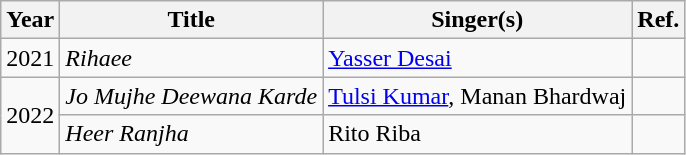<table class="wikitable sortable">
<tr>
<th>Year</th>
<th>Title</th>
<th>Singer(s)</th>
<th>Ref.</th>
</tr>
<tr>
<td>2021</td>
<td><em>Rihaee</em></td>
<td><a href='#'>Yasser Desai</a></td>
<td></td>
</tr>
<tr>
<td rowspan="2">2022</td>
<td><em>Jo Mujhe Deewana Karde</em></td>
<td><a href='#'>Tulsi Kumar</a>, Manan Bhardwaj</td>
<td></td>
</tr>
<tr>
<td><em>Heer Ranjha</em></td>
<td>Rito Riba</td>
<td></td>
</tr>
</table>
